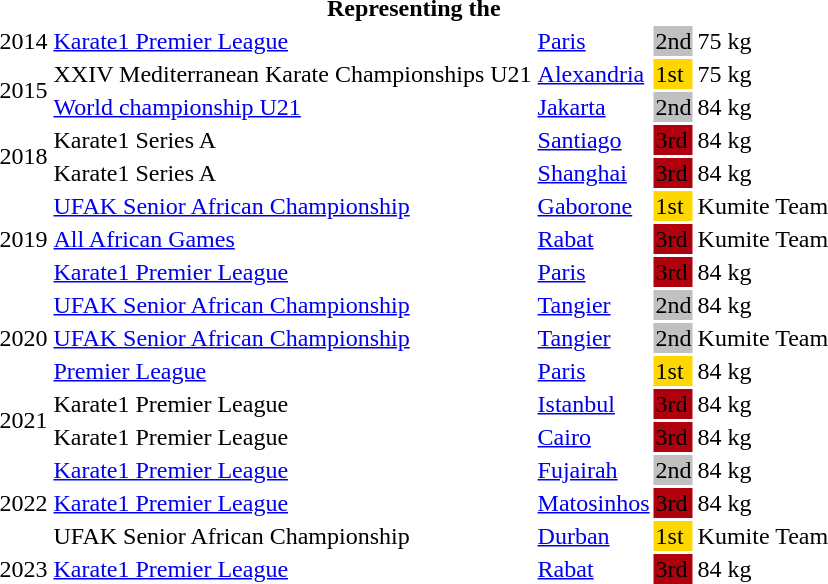<table>
<tr>
<th colspan="7">Representing the </th>
</tr>
<tr>
<td>2014</td>
<td><a href='#'>Karate1 Premier League</a></td>
<td><a href='#'>Paris</a></td>
<td bgcolor=silver>2nd</td>
<td>75 kg</td>
</tr>
<tr>
<td rowspan=2>2015</td>
<td>XXIV Mediterranean Karate Championships U21</td>
<td><a href='#'>Alexandria</a></td>
<td bgcolor=gold>1st</td>
<td>75 kg</td>
</tr>
<tr>
<td><a href='#'>World championship U21</a></td>
<td><a href='#'>Jakarta</a></td>
<td bgcolor=silver>2nd</td>
<td>84 kg</td>
</tr>
<tr>
<td rowspan=2>2018</td>
<td>Karate1 Series A</td>
<td><a href='#'>Santiago</a></td>
<td bgcolor=bronze>3rd</td>
<td>84 kg</td>
</tr>
<tr>
<td>Karate1 Series A</td>
<td><a href='#'>Shanghai</a></td>
<td bgcolor=bronze>3rd</td>
<td>84 kg</td>
</tr>
<tr>
<td rowspan=3>2019</td>
<td><a href='#'>UFAK Senior African Championship</a></td>
<td><a href='#'>Gaborone</a></td>
<td bgcolor=gold>1st</td>
<td>Kumite Team</td>
</tr>
<tr>
<td><a href='#'>All African Games</a></td>
<td><a href='#'>Rabat</a></td>
<td bgcolor=bronze>3rd</td>
<td>Kumite Team</td>
</tr>
<tr>
<td><a href='#'>Karate1 Premier League</a></td>
<td><a href='#'>Paris</a></td>
<td bgcolor=bronze>3rd</td>
<td>84 kg</td>
</tr>
<tr>
<td rowspan=3>2020</td>
<td><a href='#'>UFAK Senior African Championship</a></td>
<td><a href='#'>Tangier</a></td>
<td bgcolor=silver>2nd</td>
<td>84 kg</td>
</tr>
<tr>
<td><a href='#'>UFAK Senior African Championship</a></td>
<td><a href='#'>Tangier</a></td>
<td bgcolor=silver>2nd</td>
<td>Kumite Team</td>
</tr>
<tr>
<td><a href='#'>Premier League</a></td>
<td><a href='#'>Paris</a></td>
<td bgcolor=gold>1st</td>
<td>84 kg</td>
</tr>
<tr>
<td rowspan=2>2021</td>
<td>Karate1 Premier League</td>
<td><a href='#'>Istanbul</a></td>
<td bgcolor=bronze>3rd</td>
<td>84 kg</td>
</tr>
<tr>
<td>Karate1 Premier League</td>
<td><a href='#'>Cairo</a></td>
<td bgcolor=bronze>3rd</td>
<td>84 kg</td>
</tr>
<tr>
<td rowspan=3>2022</td>
<td><a href='#'>Karate1 Premier League</a></td>
<td><a href='#'>Fujairah</a></td>
<td bgcolor=silver>2nd</td>
<td>84 kg</td>
</tr>
<tr>
<td><a href='#'>Karate1 Premier League</a></td>
<td><a href='#'>Matosinhos</a></td>
<td bgcolor=bronze>3rd</td>
<td>84 kg</td>
</tr>
<tr>
<td>UFAK Senior African Championship</td>
<td><a href='#'>Durban</a></td>
<td bgcolor=gold>1st</td>
<td>Kumite Team</td>
</tr>
<tr>
<td rowspan=1>2023</td>
<td><a href='#'>Karate1 Premier League</a></td>
<td><a href='#'>Rabat</a></td>
<td bgcolor=bronze>3rd</td>
<td>84 kg</td>
</tr>
<tr>
</tr>
</table>
